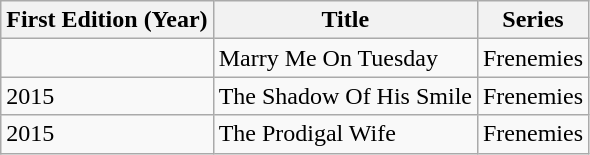<table class="wikitable sortable">
<tr>
<th>First Edition (Year)</th>
<th>Title</th>
<th>Series</th>
</tr>
<tr>
<td></td>
<td>Marry Me On Tuesday</td>
<td>Frenemies</td>
</tr>
<tr>
<td>2015</td>
<td>The Shadow Of His Smile</td>
<td>Frenemies</td>
</tr>
<tr>
<td>2015</td>
<td>The Prodigal Wife</td>
<td>Frenemies</td>
</tr>
</table>
